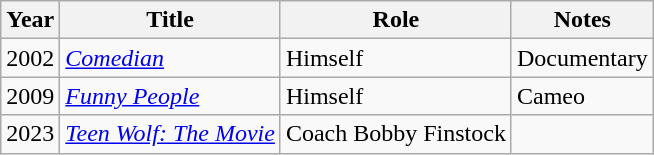<table class="wikitable">
<tr>
<th>Year</th>
<th>Title</th>
<th>Role</th>
<th>Notes</th>
</tr>
<tr>
<td>2002</td>
<td><em><a href='#'>Comedian</a></em></td>
<td>Himself</td>
<td>Documentary</td>
</tr>
<tr>
<td>2009</td>
<td><em><a href='#'>Funny People</a></em></td>
<td>Himself</td>
<td>Cameo</td>
</tr>
<tr>
<td>2023</td>
<td><em><a href='#'>Teen Wolf: The Movie</a></em></td>
<td>Coach Bobby Finstock</td>
<td></td>
</tr>
</table>
